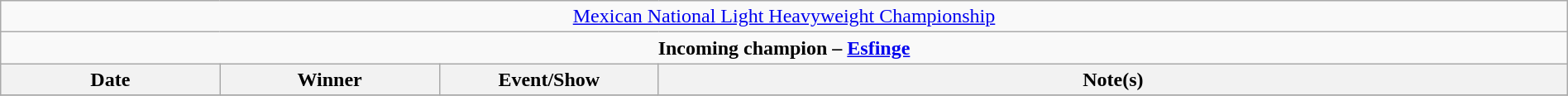<table class="wikitable" style="text-align:center; width:100%;">
<tr>
<td colspan="4" style="text-align: center;"><a href='#'>Mexican National Light Heavyweight Championship</a></td>
</tr>
<tr>
<td colspan="4" style="text-align: center;"><strong>Incoming champion – <a href='#'>Esfinge</a></strong></td>
</tr>
<tr>
<th width=14%>Date</th>
<th width=14%>Winner</th>
<th width=14%>Event/Show</th>
<th width=58%>Note(s)</th>
</tr>
<tr>
</tr>
</table>
